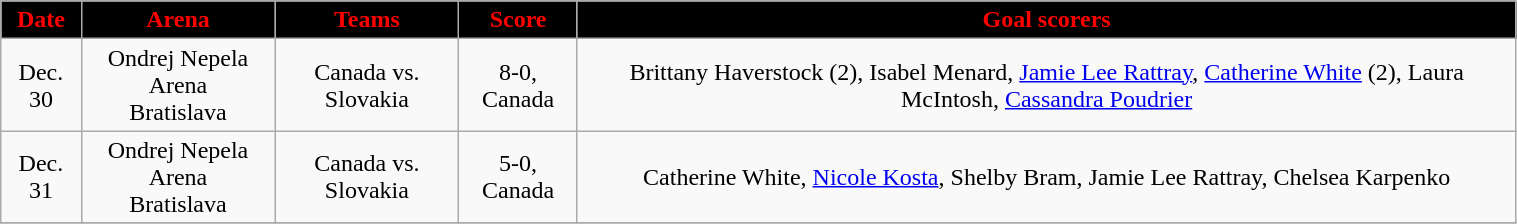<table class="wikitable" style="width:80%;">
<tr style="text-align:center; background:black; color:red;">
<td><strong>Date</strong></td>
<td><strong>Arena</strong></td>
<td><strong>Teams</strong></td>
<td><strong>Score</strong></td>
<td><strong>Goal scorers</strong></td>
</tr>
<tr style="text-align:center;" bgcolor="">
<td>Dec. 30</td>
<td>Ondrej Nepela Arena<br>Bratislava</td>
<td>Canada vs. Slovakia</td>
<td>8-0, Canada </td>
<td>Brittany Haverstock (2), Isabel Menard, <a href='#'>Jamie Lee Rattray</a>, <a href='#'>Catherine White</a> (2), Laura McIntosh, <a href='#'>Cassandra Poudrier</a></td>
</tr>
<tr style="text-align:center;" bgcolor="">
<td>Dec. 31</td>
<td>Ondrej Nepela Arena<br>Bratislava</td>
<td>Canada vs. Slovakia</td>
<td>5-0, Canada </td>
<td>Catherine White, <a href='#'>Nicole Kosta</a>, Shelby Bram, Jamie Lee Rattray, Chelsea Karpenko</td>
</tr>
<tr style="text-align:center;" bgcolor="">
</tr>
</table>
